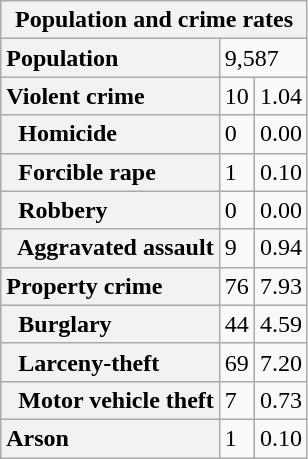<table class="wikitable collapsible collapsed">
<tr>
<th colspan="3">Population and crime rates</th>
</tr>
<tr>
<th scope="row" style="text-align: left;">Population</th>
<td colspan="2">9,587</td>
</tr>
<tr>
<th scope="row" style="text-align: left;">Violent crime</th>
<td>10</td>
<td>1.04</td>
</tr>
<tr>
<th scope="row" style="text-align: left;">  Homicide</th>
<td>0</td>
<td>0.00</td>
</tr>
<tr>
<th scope="row" style="text-align: left;">  Forcible rape</th>
<td>1</td>
<td>0.10</td>
</tr>
<tr>
<th scope="row" style="text-align: left;">  Robbery</th>
<td>0</td>
<td>0.00</td>
</tr>
<tr>
<th scope="row" style="text-align: left;">  Aggravated assault</th>
<td>9</td>
<td>0.94</td>
</tr>
<tr>
<th scope="row" style="text-align: left;">Property crime</th>
<td>76</td>
<td>7.93</td>
</tr>
<tr>
<th scope="row" style="text-align: left;">  Burglary</th>
<td>44</td>
<td>4.59</td>
</tr>
<tr>
<th scope="row" style="text-align: left;">  Larceny-theft</th>
<td>69</td>
<td>7.20</td>
</tr>
<tr>
<th scope="row" style="text-align: left;">  Motor vehicle theft</th>
<td>7</td>
<td>0.73</td>
</tr>
<tr>
<th scope="row" style="text-align: left;">Arson</th>
<td>1</td>
<td>0.10</td>
</tr>
</table>
